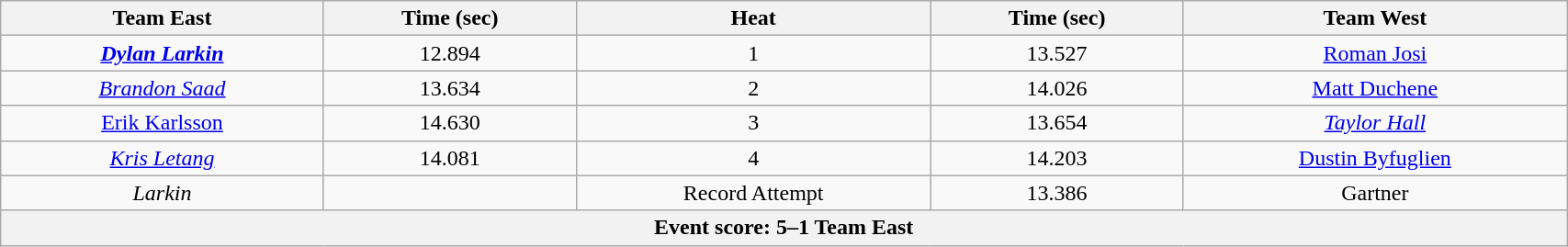<table width="90%" class="wikitable">
<tr>
<th>Team East</th>
<th>Time (sec)</th>
<th>Heat</th>
<th>Time (sec)</th>
<th>Team West</th>
</tr>
<tr align="center">
<td><strong><em><a href='#'>Dylan Larkin</a></em></strong></td>
<td>12.894</td>
<td>1</td>
<td>13.527</td>
<td><a href='#'>Roman Josi</a></td>
</tr>
<tr align="center">
<td><em><a href='#'>Brandon Saad</a></em></td>
<td>13.634</td>
<td>2</td>
<td>14.026</td>
<td><a href='#'>Matt Duchene</a></td>
</tr>
<tr align="center">
<td><a href='#'>Erik Karlsson</a></td>
<td>14.630</td>
<td>3</td>
<td>13.654</td>
<td><em><a href='#'>Taylor Hall</a></em></td>
</tr>
<tr align="center">
<td><em><a href='#'>Kris Letang</a></em></td>
<td>14.081</td>
<td>4</td>
<td>14.203</td>
<td><a href='#'>Dustin Byfuglien</a></td>
</tr>
<tr align="center">
<td><em>Larkin</em></td>
<td></td>
<td>Record Attempt</td>
<td>13.386</td>
<td>Gartner</td>
</tr>
<tr align="center">
<th colspan="5">Event score: 5–1 Team East</th>
</tr>
</table>
